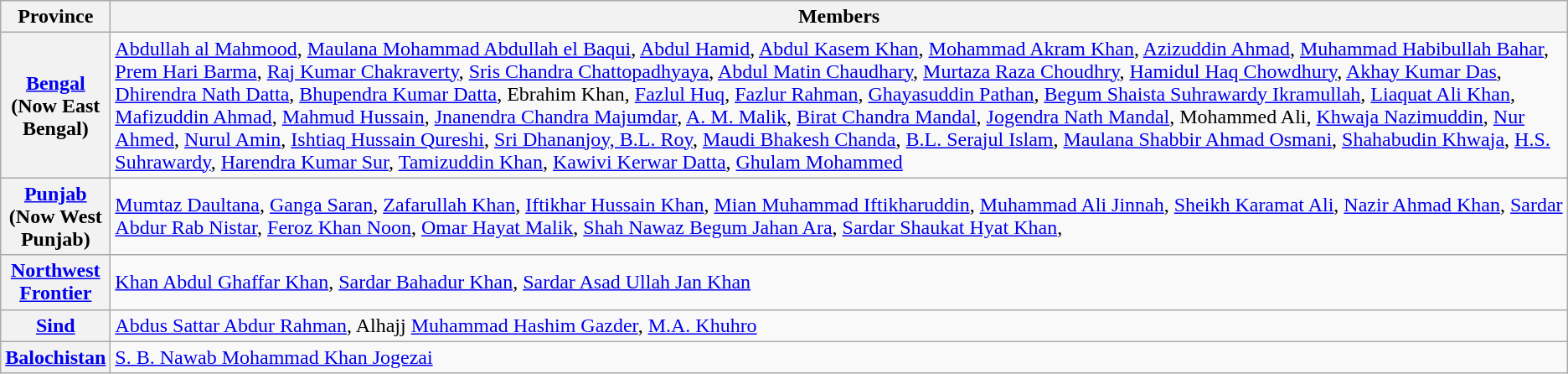<table class="wikitable">
<tr>
<th>Province</th>
<th>Members</th>
</tr>
<tr>
<th><a href='#'>Bengal</a> (Now East Bengal)</th>
<td><a href='#'>Abdullah al Mahmood</a>, <a href='#'>Maulana Mohammad Abdullah el Baqui</a>, <a href='#'>Abdul Hamid</a>, <a href='#'>Abdul Kasem Khan</a>, <a href='#'>Mohammad Akram Khan</a>, <a href='#'>Azizuddin Ahmad</a>, <a href='#'>Muhammad Habibullah Bahar</a>, <a href='#'>Prem Hari Barma</a>, <a href='#'>Raj Kumar Chakraverty</a>, <a href='#'>Sris Chandra Chattopadhyaya</a>, <a href='#'>Abdul Matin Chaudhary</a>, <a href='#'>Murtaza Raza Choudhry</a>, <a href='#'>Hamidul Haq Chowdhury</a>, <a href='#'>Akhay Kumar Das</a>, <a href='#'>Dhirendra Nath Datta</a>, <a href='#'>Bhupendra Kumar Datta</a>, Ebrahim Khan, <a href='#'>Fazlul Huq</a>, <a href='#'>Fazlur Rahman</a>, <a href='#'>Ghayasuddin Pathan</a>, <a href='#'>Begum Shaista Suhrawardy Ikramullah</a>, <a href='#'>Liaquat Ali Khan</a>, <a href='#'>Mafizuddin Ahmad</a>, <a href='#'>Mahmud Hussain</a>, <a href='#'>Jnanendra Chandra Majumdar</a>, <a href='#'>A. M. Malik</a>, <a href='#'>Birat Chandra Mandal</a>, <a href='#'>Jogendra Nath Mandal</a>, Mohammed Ali, <a href='#'>Khwaja Nazimuddin</a>, <a href='#'>Nur Ahmed</a>, <a href='#'>Nurul Amin</a>, <a href='#'>Ishtiaq Hussain Qureshi</a>, <a href='#'>Sri Dhananjoy, B.L. Roy</a>, <a href='#'>Maudi Bhakesh Chanda</a>, <a href='#'>B.L. Serajul Islam</a>, <a href='#'>Maulana Shabbir Ahmad Osmani</a>, <a href='#'>Shahabudin Khwaja</a>, <a href='#'>H.S. Suhrawardy</a>, <a href='#'>Harendra Kumar Sur</a>, <a href='#'>Tamizuddin Khan</a>, <a href='#'>Kawivi Kerwar Datta</a>, <a href='#'>Ghulam Mohammed</a></td>
</tr>
<tr>
<th><a href='#'>Punjab</a> (Now West Punjab)</th>
<td><a href='#'>Mumtaz Daultana</a>, <a href='#'>Ganga Saran</a>, <a href='#'>Zafarullah Khan</a>, <a href='#'>Iftikhar Hussain Khan</a>, <a href='#'>Mian Muhammad Iftikharuddin</a>, <a href='#'>Muhammad Ali Jinnah</a>, <a href='#'>Sheikh Karamat Ali</a>, <a href='#'>Nazir Ahmad Khan</a>, <a href='#'>Sardar Abdur Rab Nistar</a>, <a href='#'>Feroz Khan Noon</a>, <a href='#'>Omar Hayat Malik</a>, <a href='#'>Shah Nawaz Begum Jahan Ara</a>, <a href='#'>Sardar Shaukat Hyat Khan</a>,</td>
</tr>
<tr>
<th style="width: 50px;"><a href='#'>Northwest Frontier</a></th>
<td><a href='#'>Khan Abdul Ghaffar Khan</a>, <a href='#'>Sardar Bahadur Khan</a>, <a href='#'>Sardar Asad Ullah Jan Khan</a></td>
</tr>
<tr>
<th><a href='#'>Sind</a></th>
<td><a href='#'>Abdus Sattar Abdur Rahman</a>, Alhajj <a href='#'>Muhammad Hashim Gazder</a>, <a href='#'>M.A. Khuhro</a></td>
</tr>
<tr>
<th><a href='#'>Balochistan</a></th>
<td><a href='#'>S. B. Nawab Mohammad Khan Jogezai</a></td>
</tr>
</table>
